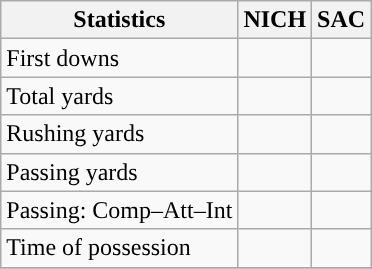<table class="wikitable" style="float: left;">
<tr>
<th>Statistics</th>
<th>NICH</th>
<th>SAC</th>
</tr>
<tr>
<td>First downs</td>
<td></td>
<td></td>
</tr>
<tr>
<td>Total yards</td>
<td></td>
<td></td>
</tr>
<tr>
<td>Rushing yards</td>
<td></td>
<td></td>
</tr>
<tr>
<td>Passing yards</td>
<td></td>
<td></td>
</tr>
<tr>
<td>Passing: Comp–Att–Int</td>
<td></td>
<td></td>
</tr>
<tr>
<td>Time of possession</td>
<td></td>
<td></td>
</tr>
<tr>
</tr>
</table>
